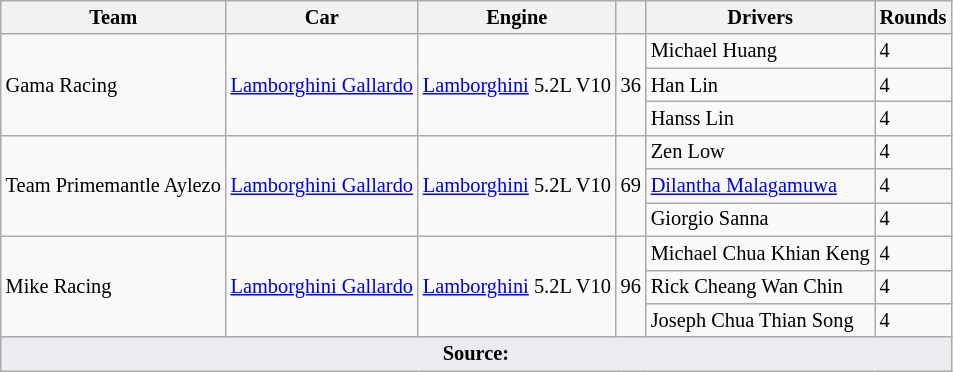<table class="wikitable" style="font-size: 85%;">
<tr>
<th>Team</th>
<th>Car</th>
<th>Engine</th>
<th></th>
<th>Drivers</th>
<th>Rounds</th>
</tr>
<tr>
<td rowspan=3> Gama Racing</td>
<td rowspan=3><a href='#'>Lamborghini Gallardo</a></td>
<td rowspan=3><a href='#'>Lamborghini</a> 5.2L V10</td>
<td rowspan=3>36</td>
<td> Michael Huang</td>
<td>4</td>
</tr>
<tr>
<td> Han Lin</td>
<td>4</td>
</tr>
<tr>
<td> Hanss Lin</td>
<td>4</td>
</tr>
<tr>
<td rowspan=3> Team Primemantle Aylezo</td>
<td rowspan=3><a href='#'>Lamborghini Gallardo</a></td>
<td rowspan=3><a href='#'>Lamborghini</a> 5.2L V10</td>
<td rowspan=3>69</td>
<td> Zen Low</td>
<td>4</td>
</tr>
<tr>
<td> <a href='#'>Dilantha Malagamuwa</a></td>
<td>4</td>
</tr>
<tr>
<td> Giorgio Sanna</td>
<td>4</td>
</tr>
<tr>
<td rowspan=3> Mike Racing</td>
<td rowspan=3><a href='#'>Lamborghini Gallardo</a></td>
<td rowspan=3><a href='#'>Lamborghini</a> 5.2L V10</td>
<td rowspan=3>96</td>
<td> Michael Chua Khian Keng</td>
<td>4</td>
</tr>
<tr>
<td> Rick Cheang Wan Chin</td>
<td>4</td>
</tr>
<tr>
<td> Joseph Chua Thian Song</td>
<td>4</td>
</tr>
<tr class="sortbottom">
<td colspan="6" style="background-color:#EAECF0;text-align:center"><strong>Source:</strong></td>
</tr>
</table>
